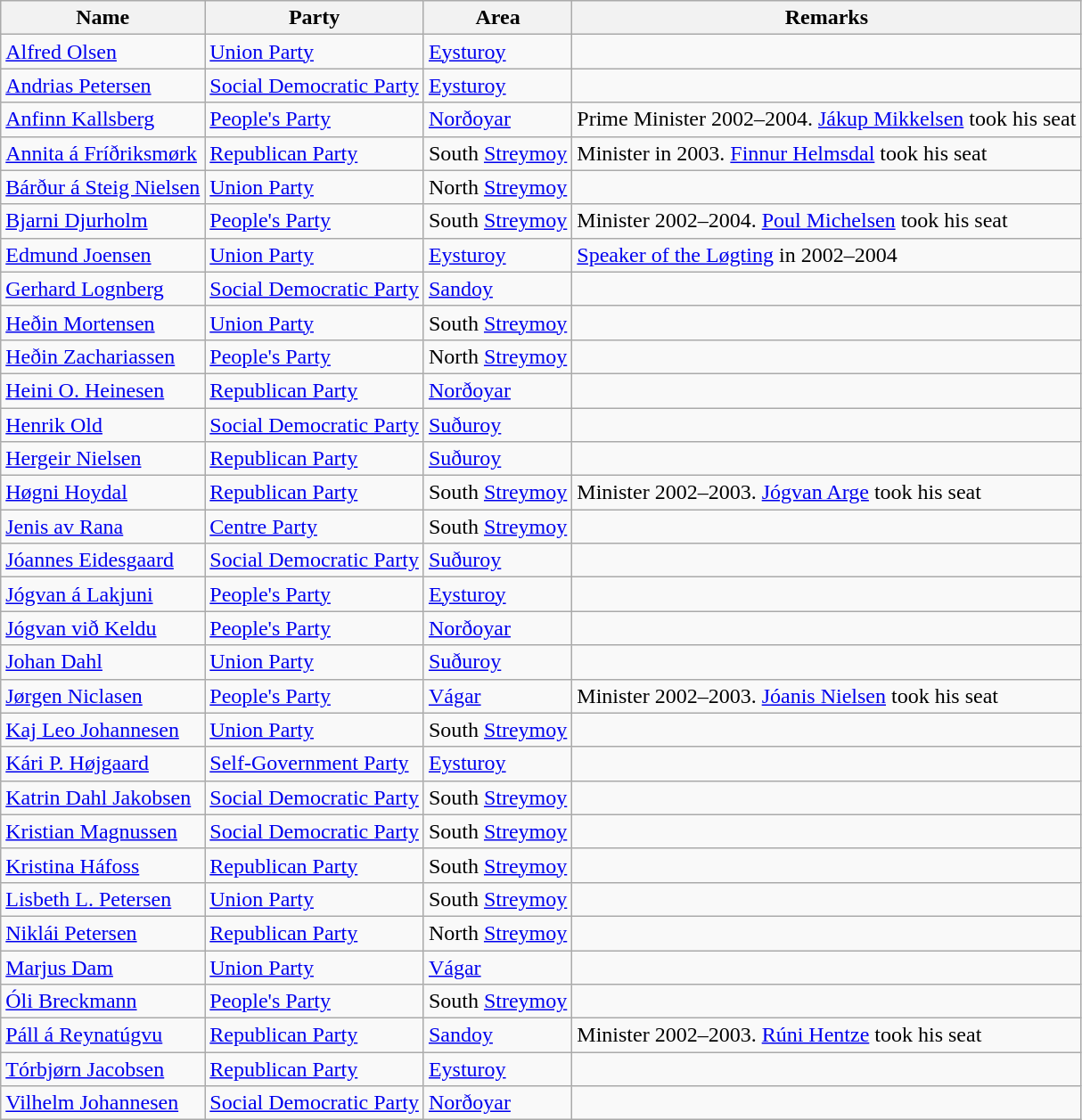<table class="wikitable sortable">
<tr>
<th>Name</th>
<th>Party</th>
<th>Area</th>
<th class="unsortable">Remarks</th>
</tr>
<tr>
<td><a href='#'>Alfred Olsen</a></td>
<td><a href='#'>Union Party</a></td>
<td><a href='#'>Eysturoy</a></td>
<td></td>
</tr>
<tr>
<td><a href='#'>Andrias Petersen</a></td>
<td><a href='#'>Social Democratic Party</a></td>
<td><a href='#'>Eysturoy</a></td>
<td></td>
</tr>
<tr>
<td><a href='#'>Anfinn Kallsberg</a></td>
<td><a href='#'>People's Party</a></td>
<td><a href='#'>Norðoyar</a></td>
<td>Prime Minister 2002–2004. <a href='#'>Jákup Mikkelsen</a> took his seat</td>
</tr>
<tr>
<td><a href='#'>Annita á Fríðriksmørk</a></td>
<td><a href='#'>Republican Party</a></td>
<td>South <a href='#'>Streymoy</a></td>
<td>Minister in 2003. <a href='#'>Finnur Helmsdal</a> took his seat</td>
</tr>
<tr>
<td><a href='#'>Bárður á Steig Nielsen</a></td>
<td><a href='#'>Union Party</a></td>
<td>North <a href='#'>Streymoy</a></td>
<td></td>
</tr>
<tr>
<td><a href='#'>Bjarni Djurholm</a></td>
<td><a href='#'>People's Party</a></td>
<td>South <a href='#'>Streymoy</a></td>
<td>Minister 2002–2004. <a href='#'>Poul Michelsen</a> took his seat</td>
</tr>
<tr>
<td><a href='#'>Edmund Joensen</a></td>
<td><a href='#'>Union Party</a></td>
<td><a href='#'>Eysturoy</a></td>
<td><a href='#'>Speaker of the Løgting</a> in 2002–2004</td>
</tr>
<tr>
<td><a href='#'>Gerhard Lognberg</a></td>
<td><a href='#'>Social Democratic Party</a></td>
<td><a href='#'>Sandoy</a></td>
<td></td>
</tr>
<tr>
<td><a href='#'>Heðin Mortensen</a></td>
<td><a href='#'>Union Party</a></td>
<td>South <a href='#'>Streymoy</a></td>
<td></td>
</tr>
<tr>
<td><a href='#'>Heðin Zachariassen</a></td>
<td><a href='#'>People's Party</a></td>
<td>North <a href='#'>Streymoy</a></td>
<td></td>
</tr>
<tr>
<td><a href='#'>Heini O. Heinesen</a></td>
<td><a href='#'>Republican Party</a></td>
<td><a href='#'>Norðoyar</a></td>
<td></td>
</tr>
<tr>
<td><a href='#'>Henrik Old</a></td>
<td><a href='#'>Social Democratic Party</a></td>
<td><a href='#'>Suðuroy</a></td>
<td></td>
</tr>
<tr>
<td><a href='#'>Hergeir Nielsen</a></td>
<td><a href='#'>Republican Party</a></td>
<td><a href='#'>Suðuroy</a></td>
<td></td>
</tr>
<tr>
<td><a href='#'>Høgni Hoydal</a></td>
<td><a href='#'>Republican Party</a></td>
<td>South <a href='#'>Streymoy</a></td>
<td>Minister 2002–2003. <a href='#'>Jógvan Arge</a> took his seat</td>
</tr>
<tr>
<td><a href='#'>Jenis av Rana</a></td>
<td><a href='#'>Centre Party</a></td>
<td>South <a href='#'>Streymoy</a></td>
<td></td>
</tr>
<tr>
<td><a href='#'>Jóannes Eidesgaard</a></td>
<td><a href='#'>Social Democratic Party</a></td>
<td><a href='#'>Suðuroy</a></td>
<td></td>
</tr>
<tr>
<td><a href='#'>Jógvan á Lakjuni</a></td>
<td><a href='#'>People's Party</a></td>
<td><a href='#'>Eysturoy</a></td>
<td></td>
</tr>
<tr>
<td><a href='#'>Jógvan við Keldu</a></td>
<td><a href='#'>People's Party</a></td>
<td><a href='#'>Norðoyar</a></td>
<td></td>
</tr>
<tr>
<td><a href='#'>Johan Dahl</a></td>
<td><a href='#'>Union Party</a></td>
<td><a href='#'>Suðuroy</a></td>
<td></td>
</tr>
<tr>
<td><a href='#'>Jørgen Niclasen</a></td>
<td><a href='#'>People's Party</a></td>
<td><a href='#'>Vágar</a></td>
<td>Minister 2002–2003. <a href='#'>Jóanis Nielsen</a> took his seat</td>
</tr>
<tr>
<td><a href='#'>Kaj Leo Johannesen</a></td>
<td><a href='#'>Union Party</a></td>
<td>South <a href='#'>Streymoy</a></td>
<td></td>
</tr>
<tr>
<td><a href='#'>Kári P. Højgaard</a></td>
<td><a href='#'>Self-Government Party</a></td>
<td><a href='#'>Eysturoy</a></td>
<td></td>
</tr>
<tr>
<td><a href='#'>Katrin Dahl Jakobsen</a></td>
<td><a href='#'>Social Democratic Party</a></td>
<td>South <a href='#'>Streymoy</a></td>
<td></td>
</tr>
<tr>
<td><a href='#'>Kristian Magnussen</a></td>
<td><a href='#'>Social Democratic Party</a></td>
<td>South <a href='#'>Streymoy</a></td>
<td></td>
</tr>
<tr>
<td><a href='#'>Kristina Háfoss</a></td>
<td><a href='#'>Republican Party</a></td>
<td>South <a href='#'>Streymoy</a></td>
<td></td>
</tr>
<tr>
<td><a href='#'>Lisbeth L. Petersen</a></td>
<td><a href='#'>Union Party</a></td>
<td>South <a href='#'>Streymoy</a></td>
<td></td>
</tr>
<tr>
<td><a href='#'>Niklái Petersen</a></td>
<td><a href='#'>Republican Party</a></td>
<td>North <a href='#'>Streymoy</a></td>
<td></td>
</tr>
<tr>
<td><a href='#'>Marjus Dam</a></td>
<td><a href='#'>Union Party</a></td>
<td><a href='#'>Vágar</a></td>
<td></td>
</tr>
<tr>
<td><a href='#'>Óli Breckmann</a></td>
<td><a href='#'>People's Party</a></td>
<td>South <a href='#'>Streymoy</a></td>
<td></td>
</tr>
<tr>
<td><a href='#'>Páll á Reynatúgvu</a></td>
<td><a href='#'>Republican Party</a></td>
<td><a href='#'>Sandoy</a></td>
<td>Minister 2002–2003. <a href='#'>Rúni Hentze</a> took his seat</td>
</tr>
<tr>
<td><a href='#'>Tórbjørn Jacobsen</a></td>
<td><a href='#'>Republican Party</a></td>
<td><a href='#'>Eysturoy</a></td>
<td></td>
</tr>
<tr>
<td><a href='#'>Vilhelm Johannesen</a></td>
<td><a href='#'>Social Democratic Party</a></td>
<td><a href='#'>Norðoyar</a></td>
<td></td>
</tr>
</table>
